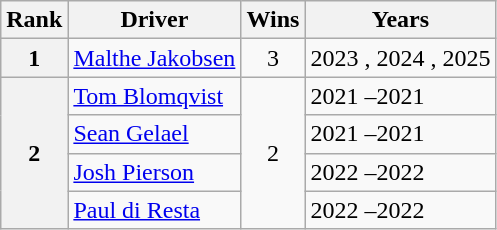<table class="wikitable">
<tr>
<th>Rank</th>
<th>Driver</th>
<th>Wins</th>
<th>Years</th>
</tr>
<tr>
<th>1</th>
<td> <a href='#'>Malthe Jakobsen</a></td>
<td align=center>3</td>
<td>2023 , 2024 , 2025 </td>
</tr>
<tr>
<th rowspan="4">2</th>
<td> <a href='#'>Tom Blomqvist</a></td>
<td rowspan="4" align=center>2</td>
<td>2021 –2021 </td>
</tr>
<tr>
<td> <a href='#'>Sean Gelael</a></td>
<td>2021 –2021 </td>
</tr>
<tr>
<td> <a href='#'>Josh Pierson</a></td>
<td>2022 –2022 </td>
</tr>
<tr>
<td> <a href='#'>Paul di Resta</a></td>
<td>2022 –2022 </td>
</tr>
</table>
